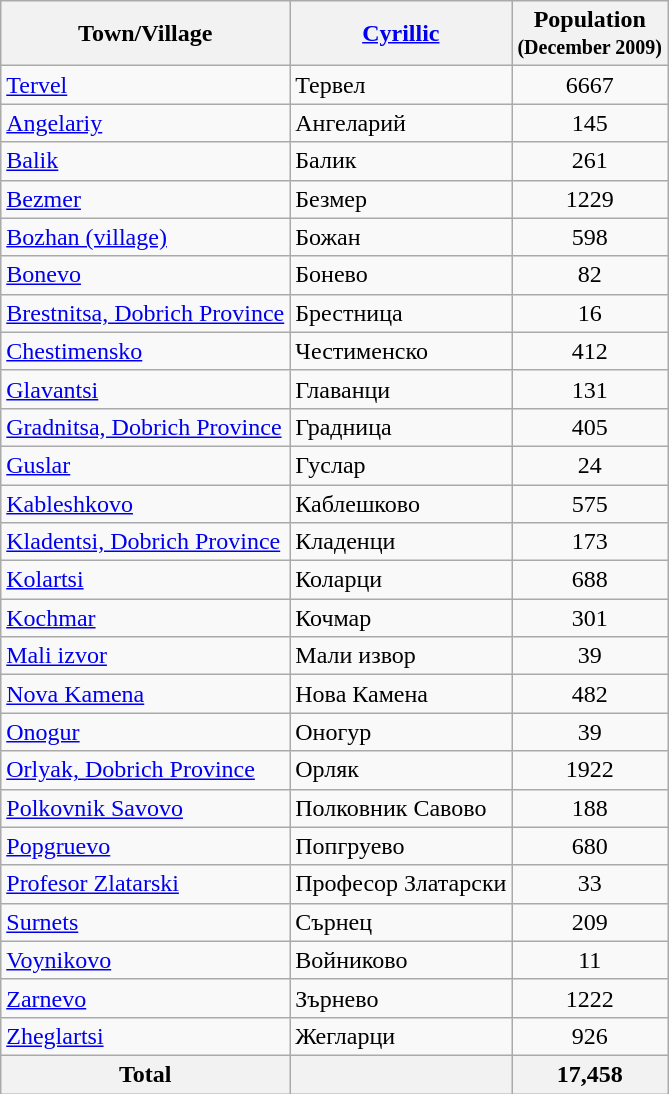<table class="wikitable sortable">
<tr>
<th>Town/Village</th>
<th><a href='#'>Cyrillic</a></th>
<th>Population<br><small>(December 2009)</small></th>
</tr>
<tr>
<td><a href='#'>Tervel</a></td>
<td>Тервел</td>
<td align="center">6667</td>
</tr>
<tr>
<td><a href='#'>Angelariy</a></td>
<td>Ангеларий</td>
<td align="center">145</td>
</tr>
<tr>
<td><a href='#'>Balik</a></td>
<td>Балик</td>
<td align="center">261</td>
</tr>
<tr>
<td><a href='#'>Bezmer</a></td>
<td>Безмер</td>
<td align="center">1229</td>
</tr>
<tr>
<td><a href='#'>Bozhan (village)</a></td>
<td>Божан</td>
<td align="center">598</td>
</tr>
<tr>
<td><a href='#'>Bonevo</a></td>
<td>Бонево</td>
<td align="center">82</td>
</tr>
<tr>
<td><a href='#'>Brestnitsa, Dobrich Province</a></td>
<td>Брестница</td>
<td align="center">16</td>
</tr>
<tr>
<td><a href='#'>Chestimensko</a></td>
<td>Честименско</td>
<td align="center">412</td>
</tr>
<tr>
<td><a href='#'>Glavantsi</a></td>
<td>Главанци</td>
<td align="center">131</td>
</tr>
<tr>
<td><a href='#'>Gradnitsa, Dobrich Province</a></td>
<td>Градница</td>
<td align="center">405</td>
</tr>
<tr>
<td><a href='#'>Guslar</a></td>
<td>Гуслар</td>
<td align="center">24</td>
</tr>
<tr>
<td><a href='#'>Kableshkovo</a></td>
<td>Каблешково</td>
<td align="center">575</td>
</tr>
<tr>
<td><a href='#'>Kladentsi, Dobrich Province</a></td>
<td>Кладенци</td>
<td align="center">173</td>
</tr>
<tr>
<td><a href='#'>Kolartsi</a></td>
<td>Коларци</td>
<td align="center">688</td>
</tr>
<tr>
<td><a href='#'>Kochmar</a></td>
<td>Кочмар</td>
<td align="center">301</td>
</tr>
<tr>
<td><a href='#'>Mali izvor</a></td>
<td>Мали извор</td>
<td align="center">39</td>
</tr>
<tr>
<td><a href='#'>Nova Kamena</a></td>
<td>Нова Камена</td>
<td align="center">482</td>
</tr>
<tr>
<td><a href='#'>Onogur</a></td>
<td>Оногур</td>
<td align="center">39</td>
</tr>
<tr>
<td><a href='#'>Orlyak, Dobrich Province</a></td>
<td>Орляк</td>
<td align="center">1922</td>
</tr>
<tr>
<td><a href='#'>Polkovnik Savovo</a></td>
<td>Полковник Савово</td>
<td align="center">188</td>
</tr>
<tr>
<td><a href='#'>Popgruevo</a></td>
<td>Попгруево</td>
<td align="center">680</td>
</tr>
<tr>
<td><a href='#'>Profesor Zlatarski</a></td>
<td>Професор Златарски</td>
<td align="center">33</td>
</tr>
<tr>
<td><a href='#'>Surnets</a></td>
<td>Сърнец</td>
<td align="center">209</td>
</tr>
<tr>
<td><a href='#'>Voynikovo</a></td>
<td>Войниково</td>
<td align="center">11</td>
</tr>
<tr>
<td><a href='#'>Zarnevo</a></td>
<td>Зърнево</td>
<td align="center">1222</td>
</tr>
<tr>
<td><a href='#'>Zheglartsi</a></td>
<td>Жегларци</td>
<td align="center">926</td>
</tr>
<tr>
<th>Total</th>
<th></th>
<th align="center">17,458</th>
</tr>
</table>
